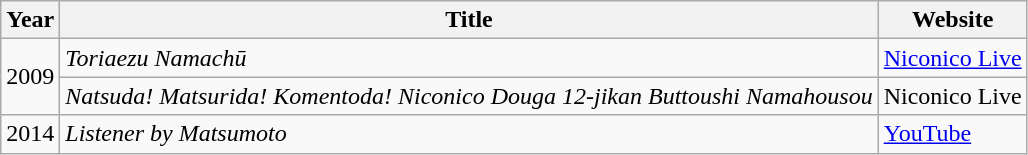<table class="wikitable">
<tr>
<th>Year</th>
<th>Title</th>
<th>Website</th>
</tr>
<tr>
<td rowspan="2">2009</td>
<td><em>Toriaezu Namachū</em></td>
<td><a href='#'>Niconico Live</a></td>
</tr>
<tr>
<td><em>Natsuda! Matsurida! Komentoda! Niconico Douga 12-jikan Buttoushi Namahousou</em></td>
<td>Niconico Live</td>
</tr>
<tr>
<td>2014</td>
<td><em>Listener by Matsumoto</em></td>
<td><a href='#'>YouTube</a></td>
</tr>
</table>
